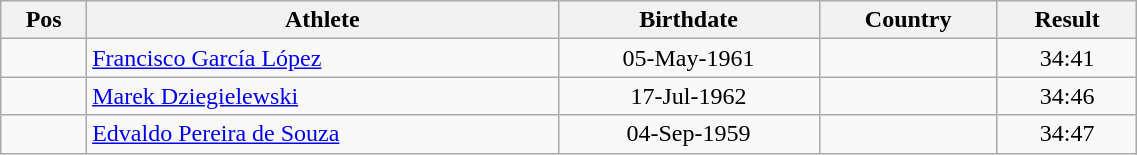<table class="wikitable"  style="text-align:center; width:60%;">
<tr>
<th>Pos</th>
<th>Athlete</th>
<th>Birthdate</th>
<th>Country</th>
<th>Result</th>
</tr>
<tr>
<td align=center></td>
<td align=left><a href='#'>Francisco García López</a></td>
<td>05-May-1961</td>
<td align=left></td>
<td>34:41</td>
</tr>
<tr>
<td align=center></td>
<td align=left><a href='#'>Marek Dziegielewski</a></td>
<td>17-Jul-1962</td>
<td align=left></td>
<td>34:46</td>
</tr>
<tr>
<td align=center></td>
<td align=left><a href='#'>Edvaldo Pereira de Souza</a></td>
<td>04-Sep-1959</td>
<td align=left></td>
<td>34:47</td>
</tr>
</table>
